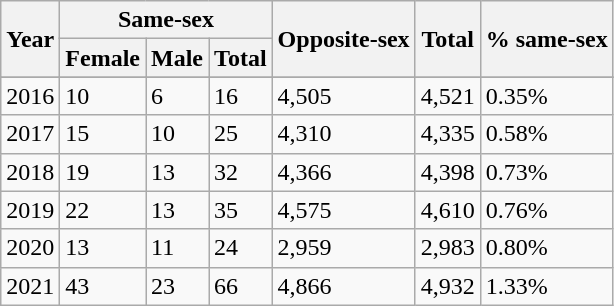<table class="wikitable">
<tr>
<th rowspan=2>Year</th>
<th colspan=3>Same-sex</th>
<th rowspan=2>Opposite-sex</th>
<th rowspan=2>Total</th>
<th rowspan=2>% same-sex</th>
</tr>
<tr>
<th>Female</th>
<th>Male</th>
<th>Total</th>
</tr>
<tr>
</tr>
<tr>
<td>2016</td>
<td>10</td>
<td>6</td>
<td>16</td>
<td>4,505</td>
<td>4,521</td>
<td>0.35%</td>
</tr>
<tr>
<td>2017</td>
<td>15</td>
<td>10</td>
<td>25</td>
<td>4,310</td>
<td>4,335</td>
<td>0.58%</td>
</tr>
<tr>
<td>2018</td>
<td>19</td>
<td>13</td>
<td>32</td>
<td>4,366</td>
<td>4,398</td>
<td>0.73%</td>
</tr>
<tr>
<td>2019</td>
<td>22</td>
<td>13</td>
<td>35</td>
<td>4,575</td>
<td>4,610</td>
<td>0.76%</td>
</tr>
<tr>
<td>2020</td>
<td>13</td>
<td>11</td>
<td>24</td>
<td>2,959</td>
<td>2,983</td>
<td>0.80%</td>
</tr>
<tr>
<td>2021</td>
<td>43</td>
<td>23</td>
<td>66</td>
<td>4,866</td>
<td>4,932</td>
<td>1.33%</td>
</tr>
</table>
